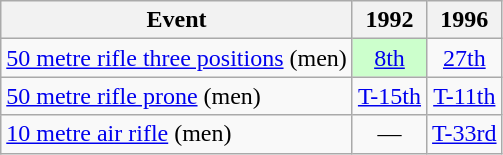<table class="wikitable" style="text-align: center">
<tr>
<th>Event</th>
<th>1992</th>
<th>1996</th>
</tr>
<tr>
<td align=left><a href='#'>50 metre rifle three positions</a> (men)</td>
<td style="background: #ccffcc"><a href='#'>8th</a></td>
<td><a href='#'>27th</a></td>
</tr>
<tr>
<td align=left><a href='#'>50 metre rifle prone</a> (men)</td>
<td><a href='#'>T-15th</a></td>
<td><a href='#'>T-11th</a></td>
</tr>
<tr>
<td align=left><a href='#'>10 metre air rifle</a> (men)</td>
<td>—</td>
<td><a href='#'>T-33rd</a></td>
</tr>
</table>
